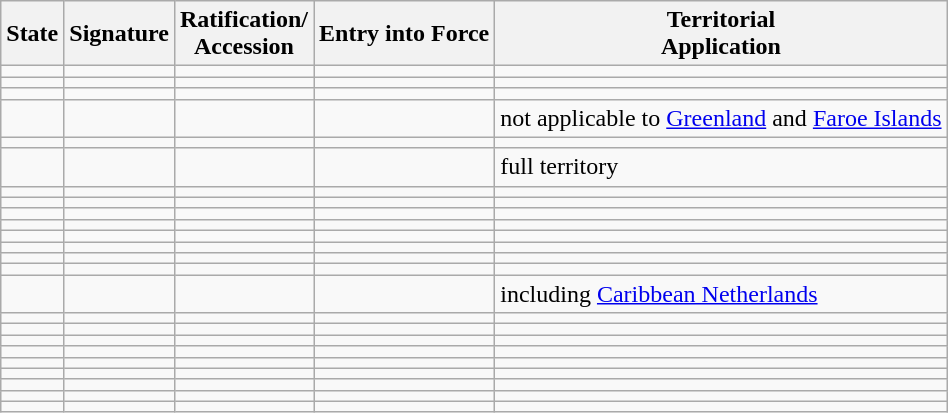<table class="wikitable sortable">
<tr>
<th>State</th>
<th>Signature</th>
<th>Ratification/<br>Accession </th>
<th>Entry into Force</th>
<th>Territorial<br>Application</th>
</tr>
<tr>
<td></td>
<td></td>
<td></td>
<td></td>
<td></td>
</tr>
<tr>
<td></td>
<td></td>
<td></td>
<td></td>
<td></td>
</tr>
<tr>
<td></td>
<td></td>
<td></td>
<td></td>
<td></td>
</tr>
<tr>
<td></td>
<td></td>
<td></td>
<td></td>
<td>not applicable to <a href='#'>Greenland</a> and <a href='#'>Faroe Islands</a></td>
</tr>
<tr>
<td></td>
<td></td>
<td></td>
<td></td>
<td></td>
</tr>
<tr>
<td></td>
<td></td>
<td></td>
<td></td>
<td>full territory</td>
</tr>
<tr>
<td></td>
<td></td>
<td></td>
<td></td>
<td></td>
</tr>
<tr>
<td></td>
<td></td>
<td></td>
<td></td>
<td></td>
</tr>
<tr>
<td></td>
<td></td>
<td></td>
<td></td>
<td></td>
</tr>
<tr>
<td></td>
<td></td>
<td></td>
<td></td>
<td></td>
</tr>
<tr>
<td></td>
<td></td>
<td></td>
<td></td>
<td></td>
</tr>
<tr>
<td></td>
<td></td>
<td></td>
<td></td>
<td></td>
</tr>
<tr>
<td></td>
<td></td>
<td></td>
<td></td>
<td></td>
</tr>
<tr>
<td></td>
<td></td>
<td></td>
<td></td>
<td></td>
</tr>
<tr>
<td></td>
<td></td>
<td></td>
<td></td>
<td>including <a href='#'>Caribbean Netherlands</a></td>
</tr>
<tr>
<td></td>
<td></td>
<td></td>
<td></td>
<td></td>
</tr>
<tr>
<td></td>
<td></td>
<td></td>
<td></td>
<td></td>
</tr>
<tr>
<td></td>
<td></td>
<td></td>
<td></td>
<td></td>
</tr>
<tr>
<td></td>
<td></td>
<td></td>
<td></td>
<td></td>
</tr>
<tr>
<td></td>
<td></td>
<td></td>
<td></td>
<td></td>
</tr>
<tr>
<td></td>
<td></td>
<td></td>
<td></td>
<td></td>
</tr>
<tr>
<td></td>
<td></td>
<td></td>
<td></td>
<td></td>
</tr>
<tr>
<td></td>
<td></td>
<td></td>
<td></td>
<td></td>
</tr>
<tr>
<td></td>
<td></td>
<td></td>
<td></td>
<td></td>
</tr>
</table>
